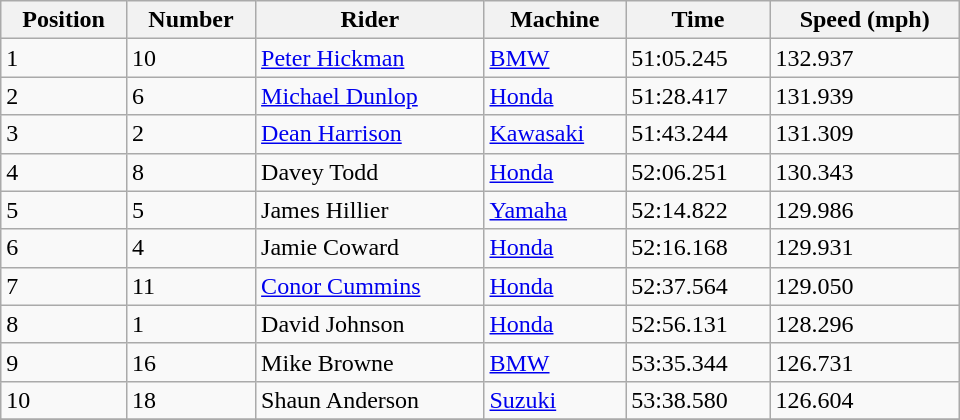<table class="wikitable"  style="width:40em;margin-bottom:0;">
<tr>
<th>Position</th>
<th>Number</th>
<th>Rider</th>
<th>Machine</th>
<th>Time</th>
<th>Speed (mph)</th>
</tr>
<tr>
<td>1</td>
<td>10</td>
<td> <a href='#'>Peter Hickman</a></td>
<td><a href='#'>BMW</a></td>
<td>51:05.245</td>
<td>132.937</td>
</tr>
<tr>
<td>2</td>
<td>6</td>
<td> <a href='#'>Michael Dunlop</a></td>
<td><a href='#'>Honda</a></td>
<td>51:28.417</td>
<td>131.939</td>
</tr>
<tr>
<td>3</td>
<td>2</td>
<td> <a href='#'>Dean Harrison</a></td>
<td><a href='#'>Kawasaki</a></td>
<td>51:43.244</td>
<td>131.309</td>
</tr>
<tr>
<td>4</td>
<td>8</td>
<td> Davey Todd</td>
<td><a href='#'>Honda</a></td>
<td>52:06.251</td>
<td>130.343</td>
</tr>
<tr>
<td>5</td>
<td>5</td>
<td> James Hillier</td>
<td><a href='#'>Yamaha</a></td>
<td>52:14.822</td>
<td>129.986</td>
</tr>
<tr>
<td>6</td>
<td>4</td>
<td> Jamie Coward</td>
<td><a href='#'>Honda</a></td>
<td>52:16.168</td>
<td>129.931</td>
</tr>
<tr>
<td>7</td>
<td>11</td>
<td> <a href='#'>Conor Cummins</a></td>
<td><a href='#'>Honda</a></td>
<td>52:37.564</td>
<td>129.050</td>
</tr>
<tr>
<td>8</td>
<td>1</td>
<td> David Johnson</td>
<td><a href='#'>Honda</a></td>
<td>52:56.131</td>
<td>128.296</td>
</tr>
<tr>
<td>9</td>
<td>16</td>
<td> Mike Browne</td>
<td><a href='#'>BMW</a></td>
<td>53:35.344</td>
<td>126.731</td>
</tr>
<tr>
<td>10</td>
<td>18</td>
<td> Shaun Anderson</td>
<td><a href='#'>Suzuki</a></td>
<td>53:38.580</td>
<td>126.604</td>
</tr>
<tr>
</tr>
</table>
